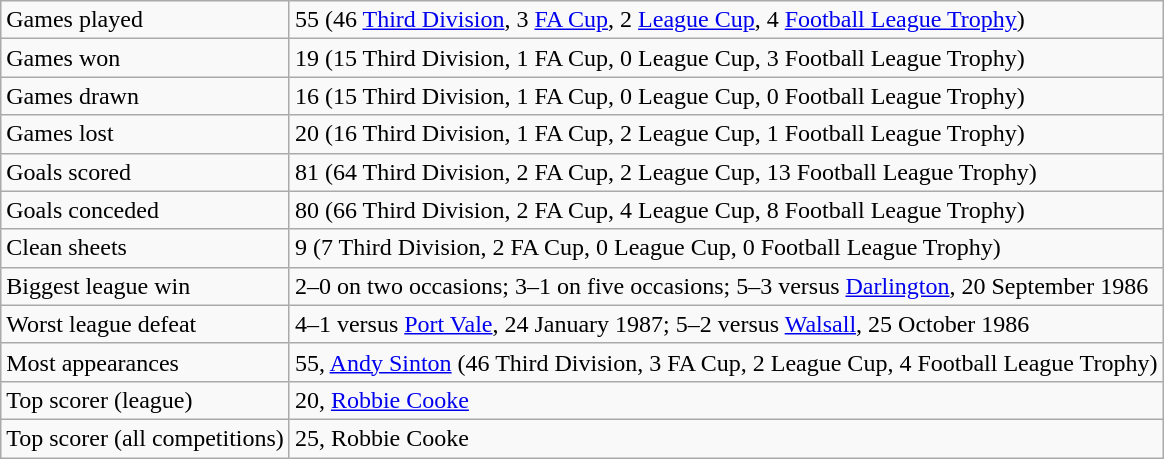<table class="wikitable">
<tr>
<td>Games played</td>
<td>55 (46 <a href='#'>Third Division</a>, 3 <a href='#'>FA Cup</a>, 2 <a href='#'>League Cup</a>, 4 <a href='#'>Football League Trophy</a>)</td>
</tr>
<tr>
<td>Games won</td>
<td>19 (15 Third Division, 1 FA Cup, 0 League Cup, 3 Football League Trophy)</td>
</tr>
<tr>
<td>Games drawn</td>
<td>16 (15 Third Division, 1 FA Cup, 0 League Cup, 0 Football League Trophy)</td>
</tr>
<tr>
<td>Games lost</td>
<td>20 (16 Third Division, 1 FA Cup, 2 League Cup, 1 Football League Trophy)</td>
</tr>
<tr>
<td>Goals scored</td>
<td>81 (64 Third Division, 2 FA Cup, 2 League Cup, 13 Football League Trophy)</td>
</tr>
<tr>
<td>Goals conceded</td>
<td>80 (66 Third Division, 2 FA Cup, 4 League Cup, 8 Football League Trophy)</td>
</tr>
<tr>
<td>Clean sheets</td>
<td>9 (7 Third Division, 2 FA Cup, 0 League Cup, 0 Football League Trophy)</td>
</tr>
<tr>
<td>Biggest league win</td>
<td>2–0 on two occasions; 3–1 on five occasions; 5–3 versus <a href='#'>Darlington</a>, 20 September 1986</td>
</tr>
<tr>
<td>Worst league defeat</td>
<td>4–1 versus <a href='#'>Port Vale</a>, 24 January 1987; 5–2 versus <a href='#'>Walsall</a>, 25 October 1986</td>
</tr>
<tr>
<td>Most appearances</td>
<td>55, <a href='#'>Andy Sinton</a> (46 Third Division, 3 FA Cup, 2 League Cup, 4 Football League Trophy)</td>
</tr>
<tr>
<td>Top scorer (league)</td>
<td>20, <a href='#'>Robbie Cooke</a></td>
</tr>
<tr>
<td>Top scorer (all competitions)</td>
<td>25, Robbie Cooke</td>
</tr>
</table>
